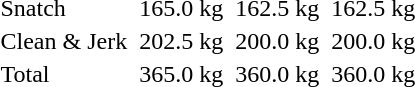<table>
<tr>
<td>Snatch</td>
<td></td>
<td>165.0 kg</td>
<td></td>
<td>162.5 kg</td>
<td></td>
<td>162.5 kg</td>
</tr>
<tr>
<td>Clean & Jerk</td>
<td></td>
<td>202.5 kg</td>
<td></td>
<td>200.0 kg</td>
<td></td>
<td>200.0 kg</td>
</tr>
<tr>
<td>Total</td>
<td></td>
<td>365.0 kg</td>
<td></td>
<td>360.0 kg</td>
<td></td>
<td>360.0 kg</td>
</tr>
</table>
